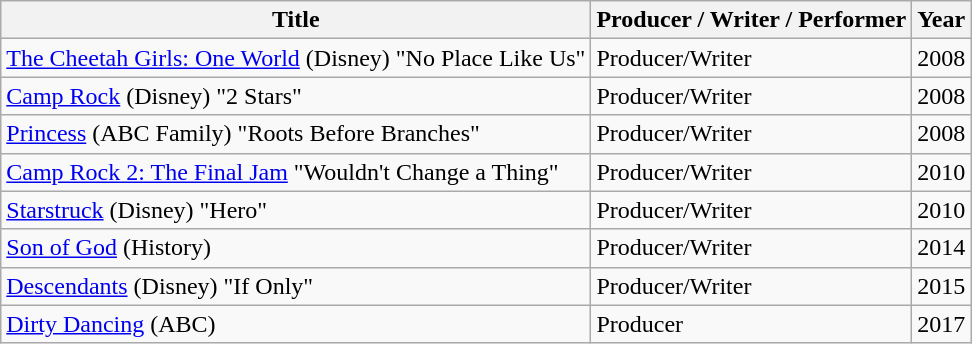<table class="wikitable">
<tr>
<th>Title</th>
<th>Producer / Writer / Performer</th>
<th>Year</th>
</tr>
<tr>
<td><a href='#'>The Cheetah Girls: One World</a> (Disney) "No Place Like Us"</td>
<td>Producer/Writer</td>
<td>2008</td>
</tr>
<tr>
<td><a href='#'>Camp Rock</a> (Disney) "2 Stars"</td>
<td>Producer/Writer</td>
<td>2008</td>
</tr>
<tr>
<td><a href='#'>Princess</a> (ABC Family) "Roots Before Branches"</td>
<td>Producer/Writer</td>
<td>2008</td>
</tr>
<tr>
<td><a href='#'>Camp Rock 2: The Final Jam</a> "Wouldn't Change a Thing"</td>
<td>Producer/Writer</td>
<td>2010</td>
</tr>
<tr>
<td><a href='#'>Starstruck</a> (Disney) "Hero"</td>
<td>Producer/Writer</td>
<td>2010</td>
</tr>
<tr>
<td><a href='#'>Son of God</a> (History)</td>
<td>Producer/Writer</td>
<td>2014</td>
</tr>
<tr>
<td><a href='#'>Descendants</a> (Disney) "If Only"</td>
<td>Producer/Writer</td>
<td>2015</td>
</tr>
<tr>
<td><a href='#'>Dirty Dancing</a> (ABC)</td>
<td>Producer</td>
<td>2017</td>
</tr>
</table>
